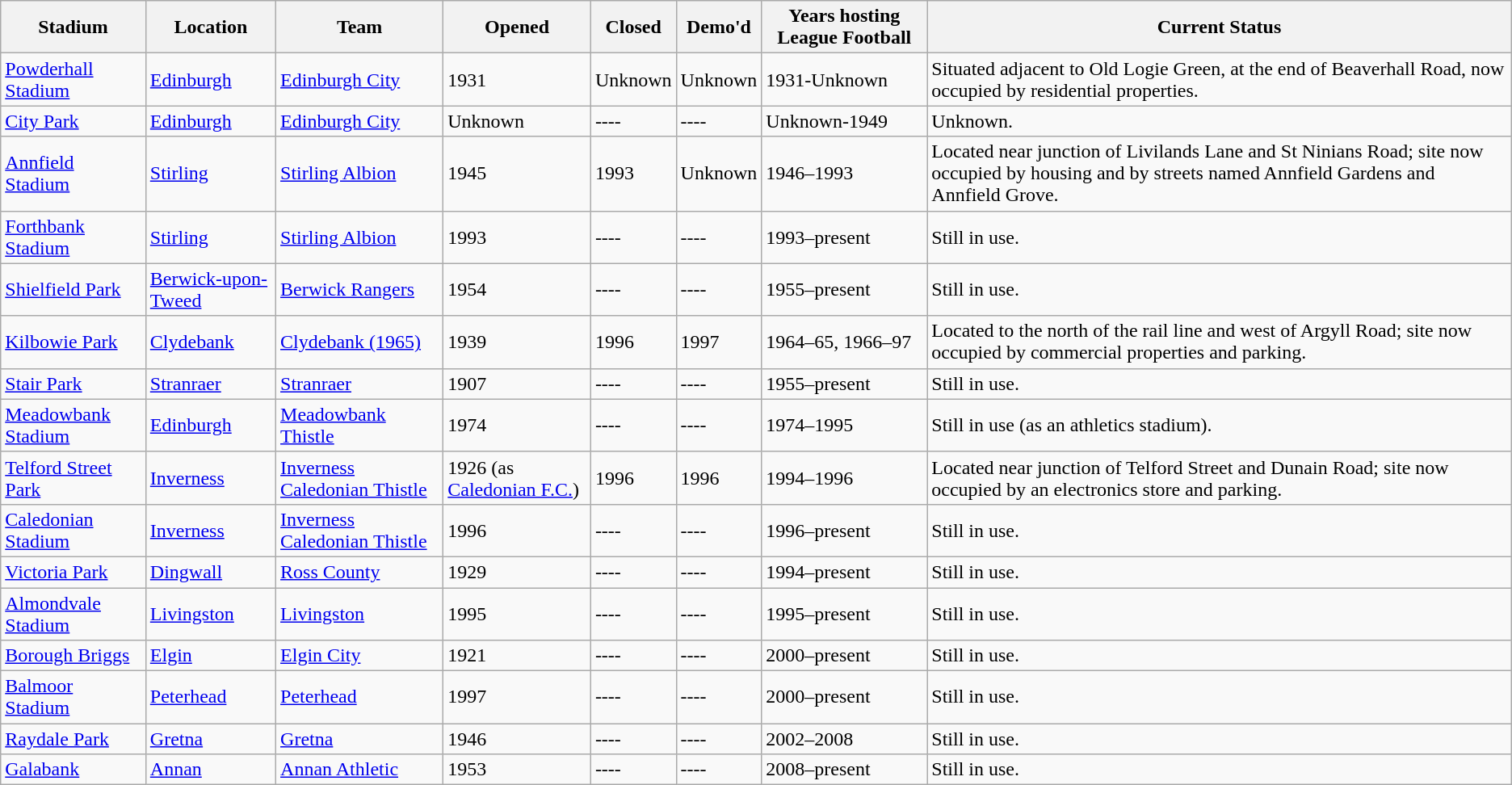<table class="wikitable sortable">
<tr>
<th>Stadium</th>
<th>Location</th>
<th>Team</th>
<th>Opened</th>
<th>Closed</th>
<th>Demo'd</th>
<th>Years hosting League Football</th>
<th>Current Status</th>
</tr>
<tr>
<td><a href='#'>Powderhall Stadium</a></td>
<td><a href='#'>Edinburgh</a></td>
<td><a href='#'>Edinburgh City</a></td>
<td>1931</td>
<td>Unknown</td>
<td>Unknown</td>
<td>1931-Unknown</td>
<td>Situated adjacent to Old Logie Green, at the end of Beaverhall Road, now occupied by residential properties.</td>
</tr>
<tr>
<td><a href='#'>City Park</a></td>
<td><a href='#'>Edinburgh</a></td>
<td><a href='#'>Edinburgh City</a></td>
<td>Unknown</td>
<td>----</td>
<td>----</td>
<td>Unknown-1949</td>
<td>Unknown.</td>
</tr>
<tr>
<td><a href='#'>Annfield Stadium</a></td>
<td><a href='#'>Stirling</a></td>
<td><a href='#'>Stirling Albion</a></td>
<td>1945</td>
<td>1993</td>
<td>Unknown</td>
<td>1946–1993</td>
<td>Located near junction of Livilands Lane and St Ninians Road; site now occupied by housing and by streets named Annfield Gardens and Annfield Grove.</td>
</tr>
<tr>
<td><a href='#'>Forthbank Stadium</a></td>
<td><a href='#'>Stirling</a></td>
<td><a href='#'>Stirling Albion</a></td>
<td>1993</td>
<td>----</td>
<td>----</td>
<td>1993–present</td>
<td>Still in use.</td>
</tr>
<tr>
<td><a href='#'>Shielfield Park</a></td>
<td><a href='#'>Berwick-upon-Tweed</a></td>
<td><a href='#'>Berwick Rangers</a></td>
<td>1954</td>
<td>----</td>
<td>----</td>
<td>1955–present</td>
<td>Still in use.</td>
</tr>
<tr>
<td><a href='#'>Kilbowie Park</a></td>
<td><a href='#'>Clydebank</a></td>
<td><a href='#'>Clydebank (1965)</a></td>
<td>1939</td>
<td>1996</td>
<td>1997</td>
<td>1964–65, 1966–97</td>
<td>Located to the north of the rail line and west of Argyll Road; site now occupied by commercial properties and parking.</td>
</tr>
<tr>
<td><a href='#'>Stair Park</a></td>
<td><a href='#'>Stranraer</a></td>
<td><a href='#'>Stranraer</a></td>
<td>1907</td>
<td>----</td>
<td>----</td>
<td>1955–present</td>
<td>Still in use.</td>
</tr>
<tr>
<td><a href='#'>Meadowbank Stadium</a></td>
<td><a href='#'>Edinburgh</a></td>
<td><a href='#'>Meadowbank Thistle</a></td>
<td>1974</td>
<td>----</td>
<td>----</td>
<td>1974–1995</td>
<td>Still in use (as an athletics stadium).</td>
</tr>
<tr>
<td><a href='#'>Telford Street Park</a></td>
<td><a href='#'>Inverness</a></td>
<td><a href='#'>Inverness Caledonian Thistle</a></td>
<td>1926 (as <a href='#'>Caledonian F.C.</a>)</td>
<td>1996</td>
<td>1996</td>
<td>1994–1996</td>
<td>Located near junction of Telford Street and Dunain Road; site now occupied by an electronics store and parking.</td>
</tr>
<tr>
<td><a href='#'>Caledonian Stadium</a></td>
<td><a href='#'>Inverness</a></td>
<td><a href='#'>Inverness Caledonian Thistle</a></td>
<td>1996</td>
<td>----</td>
<td>----</td>
<td>1996–present</td>
<td>Still in use.</td>
</tr>
<tr>
<td><a href='#'>Victoria Park</a></td>
<td><a href='#'>Dingwall</a></td>
<td><a href='#'>Ross County</a></td>
<td>1929</td>
<td>----</td>
<td>----</td>
<td>1994–present</td>
<td>Still in use.</td>
</tr>
<tr>
<td><a href='#'>Almondvale Stadium</a></td>
<td><a href='#'>Livingston</a></td>
<td><a href='#'>Livingston</a></td>
<td>1995</td>
<td>----</td>
<td>----</td>
<td>1995–present</td>
<td>Still in use.</td>
</tr>
<tr>
<td><a href='#'>Borough Briggs</a></td>
<td><a href='#'>Elgin</a></td>
<td><a href='#'>Elgin City</a></td>
<td>1921</td>
<td>----</td>
<td>----</td>
<td>2000–present</td>
<td>Still in use.</td>
</tr>
<tr>
<td><a href='#'>Balmoor Stadium</a></td>
<td><a href='#'>Peterhead</a></td>
<td><a href='#'>Peterhead</a></td>
<td>1997</td>
<td>----</td>
<td>----</td>
<td>2000–present</td>
<td>Still in use.</td>
</tr>
<tr>
<td><a href='#'>Raydale Park</a></td>
<td><a href='#'>Gretna</a></td>
<td><a href='#'>Gretna</a></td>
<td>1946</td>
<td>----</td>
<td>----</td>
<td>2002–2008</td>
<td>Still in use.</td>
</tr>
<tr>
<td><a href='#'>Galabank</a></td>
<td><a href='#'>Annan</a></td>
<td><a href='#'>Annan Athletic</a></td>
<td>1953</td>
<td>----</td>
<td>----</td>
<td>2008–present</td>
<td>Still in use.</td>
</tr>
</table>
